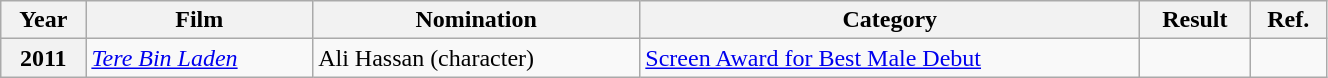<table class="wikitable plainrowheaders" width="70%" "textcolor:#000;">
<tr>
<th>Year</th>
<th>Film</th>
<th>Nomination</th>
<th>Category</th>
<th>Result</th>
<th>Ref.</th>
</tr>
<tr>
<th>2011</th>
<td><em><a href='#'>Tere Bin Laden</a></em></td>
<td>Ali Hassan (character)</td>
<td><a href='#'>Screen Award for Best Male Debut</a></td>
<td></td>
<td></td>
</tr>
</table>
